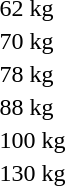<table>
<tr>
<td rowspan=2>62 kg</td>
<td rowspan=2></td>
<td rowspan=2></td>
<td></td>
</tr>
<tr>
<td></td>
</tr>
<tr>
<td rowspan=2>70 kg</td>
<td rowspan=2></td>
<td rowspan=2></td>
<td></td>
</tr>
<tr>
<td></td>
</tr>
<tr>
<td rowspan=2>78 kg</td>
<td rowspan=2></td>
<td rowspan=2></td>
<td></td>
</tr>
<tr>
<td></td>
</tr>
<tr>
<td rowspan=2>88 kg</td>
<td rowspan=2></td>
<td rowspan=2></td>
<td></td>
</tr>
<tr>
<td></td>
</tr>
<tr>
<td rowspan=2>100 kg</td>
<td rowspan=2></td>
<td rowspan=2></td>
<td></td>
</tr>
<tr>
<td></td>
</tr>
<tr>
<td>130 kg</td>
<td></td>
<td></td>
<td></td>
</tr>
<tr>
</tr>
</table>
